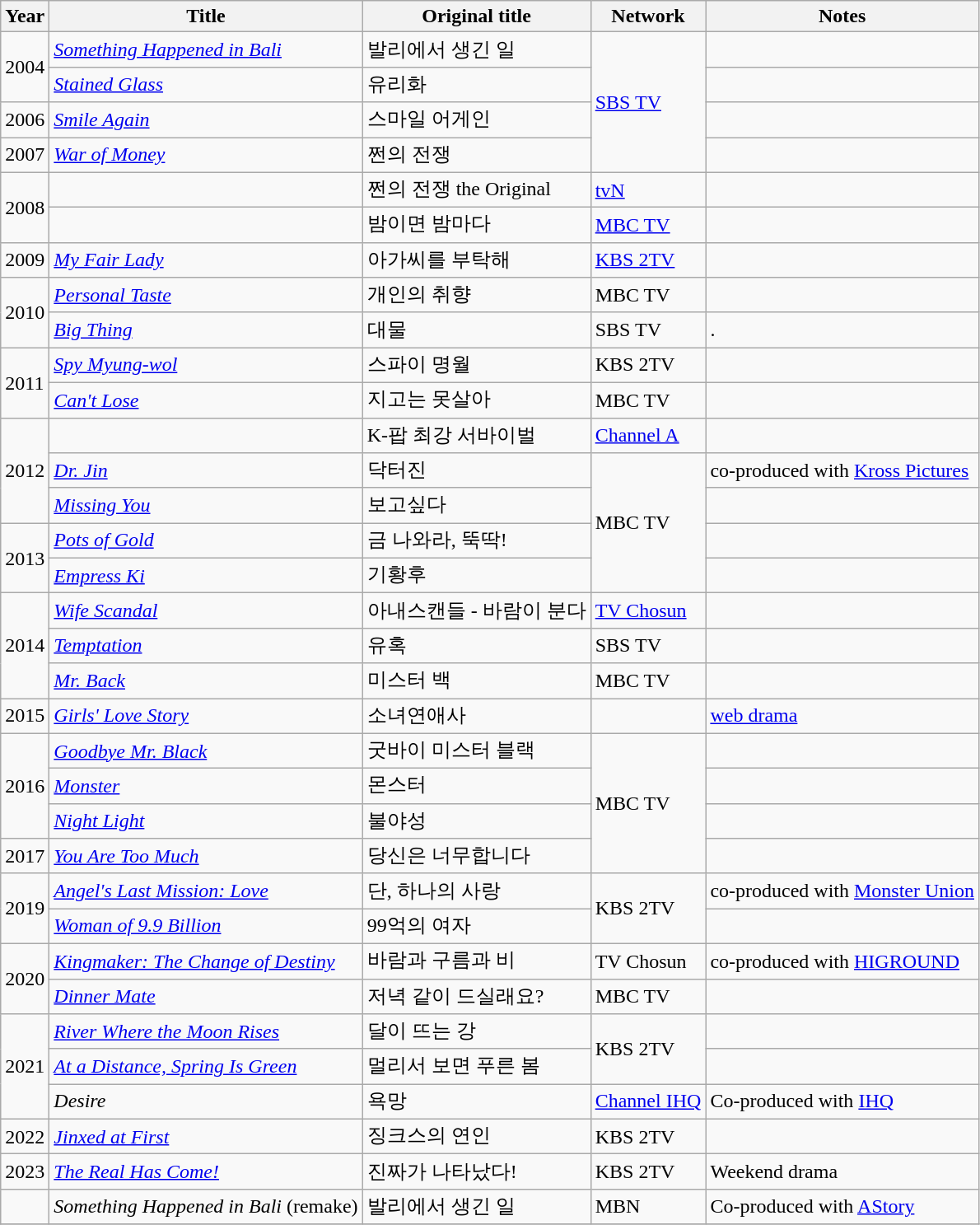<table class="wikitable">
<tr>
<th>Year</th>
<th>Title</th>
<th>Original title</th>
<th>Network</th>
<th>Notes</th>
</tr>
<tr>
<td rowspan="2">2004</td>
<td><em><a href='#'>Something Happened in Bali</a></em></td>
<td>발리에서 생긴 일</td>
<td rowspan="4"><a href='#'>SBS TV</a></td>
<td></td>
</tr>
<tr>
<td><em><a href='#'>Stained Glass</a></em></td>
<td>유리화</td>
<td></td>
</tr>
<tr>
<td>2006</td>
<td><em><a href='#'>Smile Again</a></em></td>
<td>스마일 어게인</td>
<td></td>
</tr>
<tr>
<td>2007</td>
<td><em><a href='#'>War of Money</a></em></td>
<td>쩐의 전쟁</td>
<td></td>
</tr>
<tr>
<td rowspan="2">2008</td>
<td><em></em></td>
<td>쩐의 전쟁 the Original</td>
<td><a href='#'>tvN</a></td>
<td></td>
</tr>
<tr>
<td><em></em></td>
<td>밤이면 밤마다</td>
<td><a href='#'>MBC TV</a></td>
<td></td>
</tr>
<tr>
<td>2009</td>
<td><em><a href='#'>My Fair Lady</a></em></td>
<td>아가씨를 부탁해</td>
<td><a href='#'>KBS 2TV</a></td>
<td></td>
</tr>
<tr>
<td rowspan="2">2010</td>
<td><em><a href='#'>Personal Taste</a></em></td>
<td>개인의 취향</td>
<td>MBC TV</td>
<td></td>
</tr>
<tr>
<td><em><a href='#'>Big Thing</a></em></td>
<td>대물</td>
<td>SBS TV</td>
<td>.</td>
</tr>
<tr>
<td rowspan="2">2011</td>
<td><em><a href='#'>Spy Myung-wol</a></em></td>
<td>스파이 명월</td>
<td>KBS 2TV</td>
<td></td>
</tr>
<tr>
<td><em><a href='#'>Can't Lose</a></em></td>
<td>지고는 못살아</td>
<td>MBC TV</td>
<td></td>
</tr>
<tr>
<td rowspan="3">2012</td>
<td><em></em></td>
<td>K-팝 최강 서바이벌</td>
<td><a href='#'>Channel A</a></td>
<td></td>
</tr>
<tr>
<td><em><a href='#'>Dr. Jin</a></em></td>
<td>닥터진</td>
<td rowspan="4">MBC TV</td>
<td>co-produced with <a href='#'>Kross Pictures</a></td>
</tr>
<tr>
<td><em><a href='#'>Missing You</a></em></td>
<td>보고싶다</td>
<td></td>
</tr>
<tr>
<td rowspan="2">2013</td>
<td><em><a href='#'>Pots of Gold</a></em></td>
<td>금 나와라, 뚝딱!</td>
<td></td>
</tr>
<tr>
<td><em><a href='#'>Empress Ki</a></em></td>
<td>기황후</td>
<td></td>
</tr>
<tr>
<td rowspan="3">2014</td>
<td><em><a href='#'>Wife Scandal</a></em></td>
<td>아내스캔들 - 바람이 분다</td>
<td><a href='#'>TV Chosun</a></td>
<td></td>
</tr>
<tr>
<td><em><a href='#'>Temptation</a></em></td>
<td>유혹</td>
<td>SBS TV</td>
<td></td>
</tr>
<tr>
<td><em><a href='#'>Mr. Back</a></em></td>
<td>미스터 백</td>
<td>MBC TV</td>
<td></td>
</tr>
<tr>
<td>2015</td>
<td><em><a href='#'>Girls' Love Story</a></em></td>
<td>소녀연애사</td>
<td></td>
<td><a href='#'>web drama</a></td>
</tr>
<tr>
<td rowspan="3">2016</td>
<td><em><a href='#'>Goodbye Mr. Black</a></em></td>
<td>굿바이 미스터 블랙</td>
<td rowspan="4">MBC TV</td>
<td></td>
</tr>
<tr>
<td><em><a href='#'>Monster</a></em></td>
<td>몬스터</td>
<td></td>
</tr>
<tr>
<td><em><a href='#'>Night Light</a></em></td>
<td>불야성</td>
<td></td>
</tr>
<tr>
<td>2017</td>
<td><em><a href='#'>You Are Too Much</a></em></td>
<td>당신은 너무합니다</td>
<td></td>
</tr>
<tr>
<td rowspan="2">2019</td>
<td><em><a href='#'>Angel's Last Mission: Love</a></em></td>
<td>단, 하나의 사랑</td>
<td rowspan="2">KBS 2TV</td>
<td>co-produced with <a href='#'>Monster Union</a></td>
</tr>
<tr>
<td><em><a href='#'>Woman of 9.9 Billion</a></em></td>
<td>99억의 여자</td>
<td></td>
</tr>
<tr>
<td rowspan="2">2020</td>
<td><em><a href='#'>Kingmaker: The Change of Destiny</a></em></td>
<td>바람과 구름과 비</td>
<td>TV Chosun</td>
<td>co-produced with <a href='#'>HIGROUND</a><br></td>
</tr>
<tr>
<td><em><a href='#'>Dinner Mate</a></em></td>
<td>저녁 같이 드실래요?</td>
<td>MBC TV</td>
<td></td>
</tr>
<tr>
<td rowspan="3">2021</td>
<td><em><a href='#'>River Where the Moon Rises</a></em></td>
<td>달이 뜨는 강</td>
<td rowspan="2">KBS 2TV</td>
<td></td>
</tr>
<tr>
<td><em><a href='#'>At a Distance, Spring Is Green</a></em></td>
<td>멀리서 보면 푸른 봄</td>
<td></td>
</tr>
<tr>
<td><em>Desire</em></td>
<td>욕망</td>
<td><a href='#'>Channel IHQ</a></td>
<td>Co-produced with <a href='#'>IHQ</a></td>
</tr>
<tr>
<td>2022</td>
<td><em><a href='#'>Jinxed at First</a></em></td>
<td>징크스의 연인</td>
<td>KBS 2TV</td>
<td></td>
</tr>
<tr>
<td>2023</td>
<td><em><a href='#'>The Real Has Come!</a></em></td>
<td>진짜가 나타났다!</td>
<td>KBS 2TV</td>
<td>Weekend drama</td>
</tr>
<tr>
<td></td>
<td><em>Something Happened in Bali</em> (remake)</td>
<td>발리에서 생긴 일</td>
<td>MBN</td>
<td>Co-produced with <a href='#'>AStory</a></td>
</tr>
<tr>
</tr>
</table>
